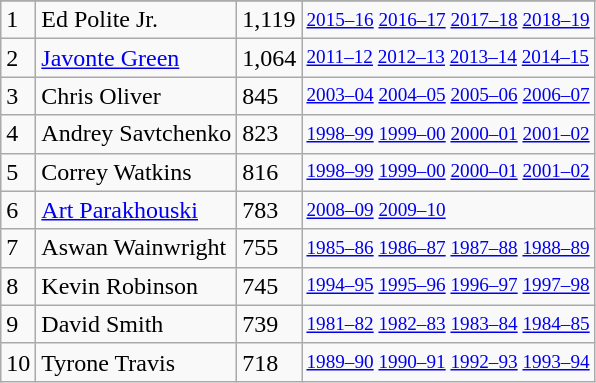<table class="wikitable">
<tr>
</tr>
<tr>
<td>1</td>
<td>Ed Polite Jr.</td>
<td>1,119</td>
<td style="font-size:80%;"><a href='#'>2015–16</a> <a href='#'>2016–17</a> <a href='#'>2017–18</a> <a href='#'>2018–19</a></td>
</tr>
<tr>
<td>2</td>
<td><a href='#'>Javonte Green</a></td>
<td>1,064</td>
<td style="font-size:80%;"><a href='#'>2011–12</a> <a href='#'>2012–13</a> <a href='#'>2013–14</a> <a href='#'>2014–15</a></td>
</tr>
<tr>
<td>3</td>
<td>Chris Oliver</td>
<td>845</td>
<td style="font-size:80%;"><a href='#'>2003–04</a> <a href='#'>2004–05</a> <a href='#'>2005–06</a> <a href='#'>2006–07</a></td>
</tr>
<tr>
<td>4</td>
<td>Andrey Savtchenko</td>
<td>823</td>
<td style="font-size:80%;"><a href='#'>1998–99</a> <a href='#'>1999–00</a> <a href='#'>2000–01</a> <a href='#'>2001–02</a></td>
</tr>
<tr>
<td>5</td>
<td>Correy Watkins</td>
<td>816</td>
<td style="font-size:80%;"><a href='#'>1998–99</a> <a href='#'>1999–00</a> <a href='#'>2000–01</a> <a href='#'>2001–02</a></td>
</tr>
<tr>
<td>6</td>
<td><a href='#'>Art Parakhouski</a></td>
<td>783</td>
<td style="font-size:80%;"><a href='#'>2008–09</a> <a href='#'>2009–10</a></td>
</tr>
<tr>
<td>7</td>
<td>Aswan Wainwright</td>
<td>755</td>
<td style="font-size:80%;"><a href='#'>1985–86</a> <a href='#'>1986–87</a> <a href='#'>1987–88</a> <a href='#'>1988–89</a></td>
</tr>
<tr>
<td>8</td>
<td>Kevin Robinson</td>
<td>745</td>
<td style="font-size:80%;"><a href='#'>1994–95</a> <a href='#'>1995–96</a> <a href='#'>1996–97</a> <a href='#'>1997–98</a></td>
</tr>
<tr>
<td>9</td>
<td>David Smith</td>
<td>739</td>
<td style="font-size:80%;"><a href='#'>1981–82</a> <a href='#'>1982–83</a> <a href='#'>1983–84</a> <a href='#'>1984–85</a></td>
</tr>
<tr>
<td>10</td>
<td>Tyrone Travis</td>
<td>718</td>
<td style="font-size:80%;"><a href='#'>1989–90</a> <a href='#'>1990–91</a> <a href='#'>1992–93</a> <a href='#'>1993–94</a></td>
</tr>
</table>
